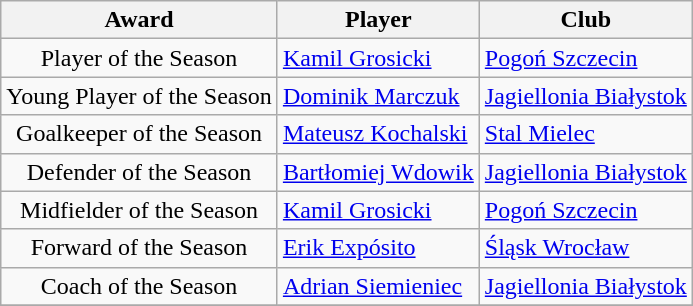<table class="wikitable" style="text-align:center">
<tr>
<th>Award</th>
<th>Player</th>
<th>Club</th>
</tr>
<tr>
<td>Player of the Season</td>
<td style="text-align:left"> <a href='#'>Kamil Grosicki</a></td>
<td style="text-align:left"><a href='#'>Pogoń Szczecin</a></td>
</tr>
<tr>
<td>Young Player of the Season</td>
<td style="text-align:left"> <a href='#'>Dominik Marczuk</a></td>
<td style="text-align:left"><a href='#'>Jagiellonia Białystok</a></td>
</tr>
<tr>
<td>Goalkeeper of the Season</td>
<td style="text-align:left"> <a href='#'>Mateusz Kochalski</a></td>
<td style="text-align:left"><a href='#'>Stal Mielec</a></td>
</tr>
<tr>
<td>Defender of the Season</td>
<td style="text-align:left"> <a href='#'>Bartłomiej Wdowik</a></td>
<td style="text-align:left"><a href='#'>Jagiellonia Białystok</a></td>
</tr>
<tr>
<td>Midfielder of the Season</td>
<td style="text-align:left"> <a href='#'>Kamil Grosicki</a></td>
<td style="text-align:left"><a href='#'>Pogoń Szczecin</a></td>
</tr>
<tr>
<td>Forward of the Season</td>
<td style="text-align:left"> <a href='#'>Erik Expósito</a></td>
<td style="text-align:left"><a href='#'>Śląsk Wrocław</a></td>
</tr>
<tr>
<td>Coach of the Season</td>
<td style="text-align:left"> <a href='#'>Adrian Siemieniec</a></td>
<td style="text-align:left"><a href='#'>Jagiellonia Białystok</a></td>
</tr>
<tr>
</tr>
</table>
